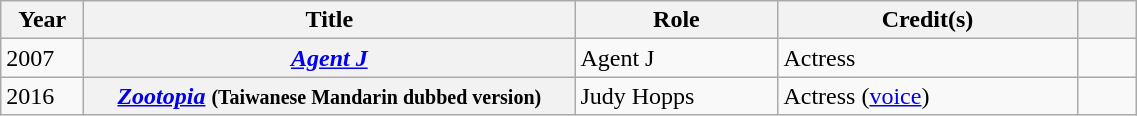<table class="wikitable sortable plainrowheaders">
<tr>
<th scope="col" style="width:3em">Year</th>
<th scope="col" style="width:20em">Title</th>
<th scope="col" style="width:8em">Role</th>
<th scope="col" style="width:12em">Credit(s)</th>
<th scope="col" style="width:2em" class="unsortable"></th>
</tr>
<tr>
<td>2007</td>
<th scope="row"><em><a href='#'>Agent J</a></em></th>
<td>Agent J</td>
<td>Actress</td>
<td style="text-align: center;"></td>
</tr>
<tr>
<td>2016</td>
<th scope="row"><em><a href='#'>Zootopia</a></em> <small>(Taiwanese Mandarin dubbed version)</small></th>
<td>Judy Hopps</td>
<td>Actress (<a href='#'>voice</a>)</td>
<td style="text-align: center;"></td>
</tr>
</table>
